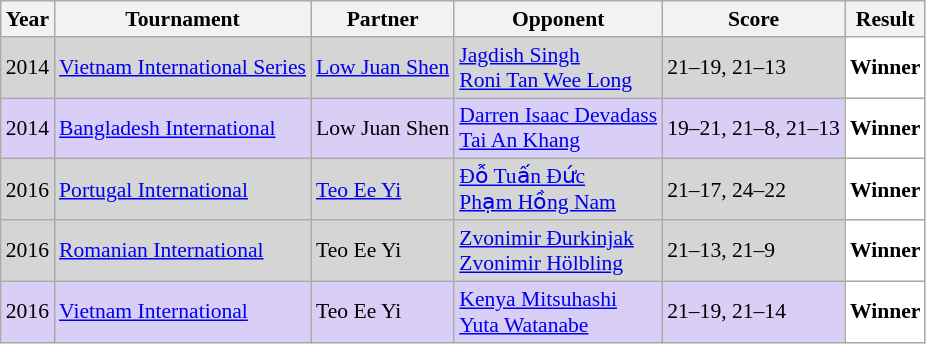<table class="sortable wikitable" style="font-size: 90%;">
<tr>
<th>Year</th>
<th>Tournament</th>
<th>Partner</th>
<th>Opponent</th>
<th>Score</th>
<th>Result</th>
</tr>
<tr style="background:#D5D5D5">
<td align="center">2014</td>
<td align="left"><a href='#'>Vietnam International Series</a></td>
<td align="left"> <a href='#'>Low Juan Shen</a></td>
<td align="left"> <a href='#'>Jagdish Singh</a><br> <a href='#'>Roni Tan Wee Long</a></td>
<td align="left">21–19, 21–13</td>
<td style="text-align:left; background:white"> <strong>Winner</strong></td>
</tr>
<tr style="background:#D8CEF6">
<td align="center">2014</td>
<td align="left"><a href='#'>Bangladesh International</a></td>
<td align="left"> Low Juan Shen</td>
<td align="left"> <a href='#'>Darren Isaac Devadass</a><br> <a href='#'>Tai An Khang</a></td>
<td align="left">19–21, 21–8, 21–13</td>
<td style="text-align:left; background:white"> <strong>Winner</strong></td>
</tr>
<tr style="background:#D5D5D5">
<td align="center">2016</td>
<td align="left"><a href='#'>Portugal International</a></td>
<td align="left"> <a href='#'>Teo Ee Yi</a></td>
<td align="left"> <a href='#'>Đỗ Tuấn Đức</a><br> <a href='#'>Phạm Hồng Nam</a></td>
<td align="left">21–17, 24–22</td>
<td style="text-align:left; background:white"> <strong>Winner</strong></td>
</tr>
<tr style="background:#D5D5D5">
<td align="center">2016</td>
<td align="left"><a href='#'>Romanian International</a></td>
<td align="left"> Teo Ee Yi</td>
<td align="left"> <a href='#'>Zvonimir Đurkinjak</a><br> <a href='#'>Zvonimir Hölbling</a></td>
<td align="left">21–13, 21–9</td>
<td style="text-align:left; background:white"> <strong>Winner</strong></td>
</tr>
<tr style="background:#D8CEF6">
<td align="center">2016</td>
<td align="left"><a href='#'>Vietnam International</a></td>
<td align="left"> Teo Ee Yi</td>
<td align="left"> <a href='#'>Kenya Mitsuhashi</a><br> <a href='#'>Yuta Watanabe</a></td>
<td align="left">21–19, 21–14</td>
<td style="text-align:left; background:white"> <strong>Winner</strong></td>
</tr>
</table>
